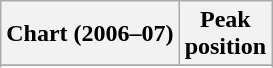<table class="wikitable sortable plainrowheaders" style="text-align:center">
<tr>
<th scope="col">Chart (2006–07)</th>
<th scope="col">Peak<br>position</th>
</tr>
<tr>
</tr>
<tr>
</tr>
<tr>
</tr>
</table>
